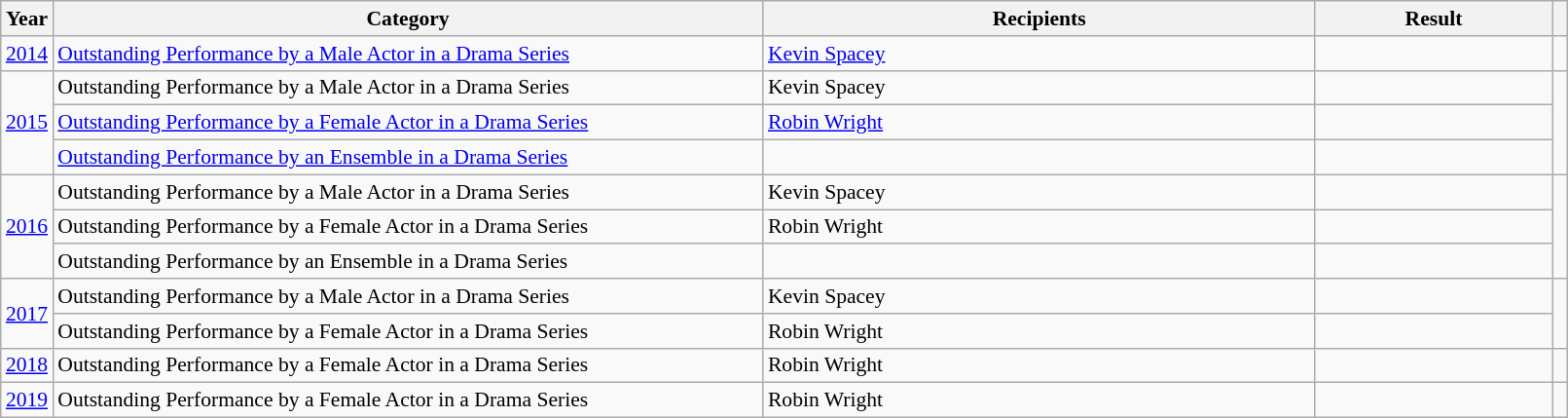<table class="wikitable plainrowheaders" style="font-size: 90%" width=85%>
<tr>
<th scope="col" style="width:2%;">Year</th>
<th scope="col" style="width:45%;">Category</th>
<th scope="col" style="width:35%;">Recipients</th>
<th scope="col" style="width:15%;">Result</th>
<th scope="col" class="unsortable" style="width:1%;"></th>
</tr>
<tr>
<td style="text-align:center;"><a href='#'>2014</a></td>
<td><a href='#'>Outstanding Performance by a Male Actor in a Drama Series</a></td>
<td><a href='#'>Kevin Spacey</a></td>
<td></td>
<td style="text-align:center;"></td>
</tr>
<tr>
<td rowspan=3 style="text-align:center;"><a href='#'>2015</a></td>
<td>Outstanding Performance by a Male Actor in a Drama Series</td>
<td>Kevin Spacey</td>
<td></td>
<td rowspan=3 style="text-align:center;"></td>
</tr>
<tr>
<td><a href='#'>Outstanding Performance by a Female Actor in a Drama Series</a></td>
<td><a href='#'>Robin Wright</a></td>
<td></td>
</tr>
<tr>
<td><a href='#'>Outstanding Performance by an Ensemble in a Drama Series</a></td>
<td></td>
<td></td>
</tr>
<tr>
<td rowspan=3 style="text-align:center;"><a href='#'>2016</a></td>
<td>Outstanding Performance by a Male Actor in a Drama Series</td>
<td>Kevin Spacey</td>
<td></td>
<td rowspan=3></td>
</tr>
<tr>
<td>Outstanding Performance by a Female Actor in a Drama Series</td>
<td>Robin Wright</td>
<td></td>
</tr>
<tr>
<td>Outstanding Performance by an Ensemble in a Drama Series</td>
<td></td>
<td></td>
</tr>
<tr>
<td rowspan=2 style="text-align:center;"><a href='#'>2017</a></td>
<td>Outstanding Performance by a Male Actor in a Drama Series</td>
<td>Kevin Spacey</td>
<td></td>
<td rowspan=2 style="text-align:center;"></td>
</tr>
<tr>
<td>Outstanding Performance by a Female Actor in a Drama Series</td>
<td>Robin Wright</td>
<td></td>
</tr>
<tr>
<td style="text-align:center;"><a href='#'>2018</a></td>
<td>Outstanding Performance by a Female Actor in a Drama Series</td>
<td>Robin Wright</td>
<td></td>
<td></td>
</tr>
<tr>
<td style="text-align:center;"><a href='#'>2019</a></td>
<td>Outstanding Performance by a Female Actor in a Drama Series</td>
<td>Robin Wright</td>
<td></td>
<td></td>
</tr>
</table>
